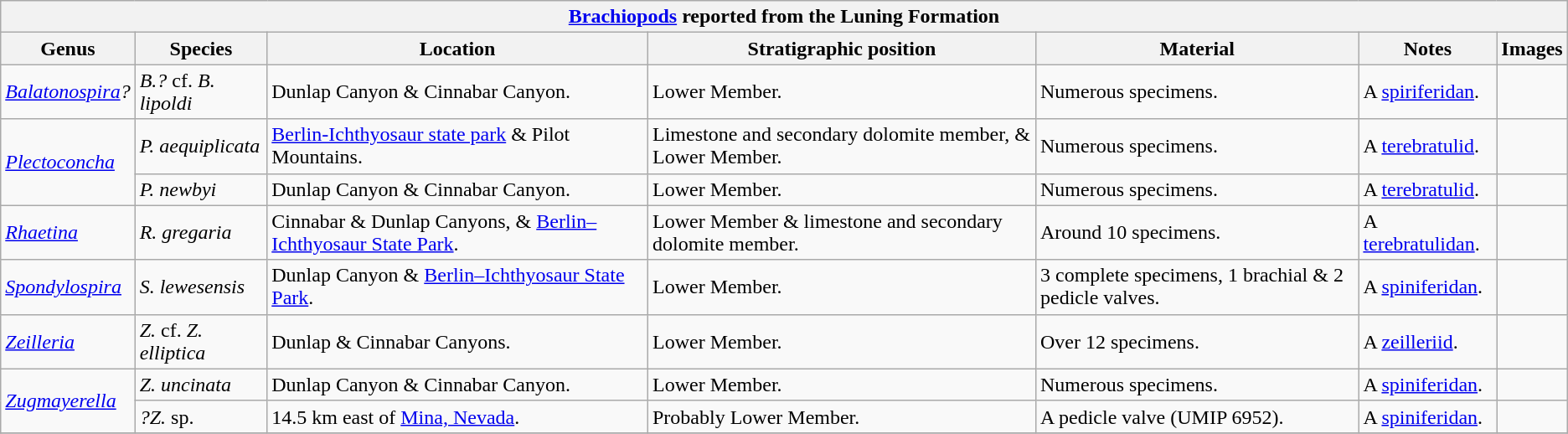<table class="wikitable" align="center">
<tr>
<th colspan="7" align="center"><strong><a href='#'>Brachiopods</a> reported from the Luning Formation</strong></th>
</tr>
<tr>
<th>Genus</th>
<th>Species</th>
<th>Location</th>
<th><strong>Stratigraphic position</strong></th>
<th><strong>Material</strong></th>
<th>Notes</th>
<th>Images</th>
</tr>
<tr>
<td><em><a href='#'>Balatonospira</a>?</em></td>
<td><em>B.?</em> cf. <em>B. lipoldi</em></td>
<td>Dunlap Canyon & Cinnabar Canyon.</td>
<td>Lower Member.</td>
<td>Numerous specimens.</td>
<td>A <a href='#'>spiriferidan</a>.</td>
<td></td>
</tr>
<tr>
<td rowspan="2"><em><a href='#'>Plectoconcha</a></em></td>
<td><em>P. aequiplicata</em></td>
<td><a href='#'>Berlin-Ichthyosaur state park</a> & Pilot Mountains.</td>
<td>Limestone and secondary dolomite member, & Lower Member.</td>
<td>Numerous specimens.</td>
<td>A <a href='#'>terebratulid</a>.</td>
<td></td>
</tr>
<tr>
<td><em>P. newbyi</em></td>
<td>Dunlap Canyon & Cinnabar Canyon.</td>
<td>Lower Member.</td>
<td>Numerous specimens.</td>
<td>A <a href='#'>terebratulid</a>.</td>
<td></td>
</tr>
<tr>
<td><em><a href='#'>Rhaetina</a></em></td>
<td><em>R. gregaria</em></td>
<td>Cinnabar & Dunlap Canyons, & <a href='#'>Berlin–Ichthyosaur State Park</a>.</td>
<td>Lower Member & limestone and secondary dolomite member.</td>
<td>Around 10 specimens.</td>
<td>A <a href='#'>terebratulidan</a>.</td>
<td></td>
</tr>
<tr>
<td><em><a href='#'>Spondylospira</a></em></td>
<td><em>S. lewesensis</em></td>
<td>Dunlap Canyon & <a href='#'>Berlin–Ichthyosaur State Park</a>.</td>
<td>Lower Member.</td>
<td>3 complete specimens, 1 brachial & 2 pedicle valves.</td>
<td>A <a href='#'>spiniferidan</a>.</td>
<td></td>
</tr>
<tr>
<td><em><a href='#'>Zeilleria</a></em></td>
<td><em>Z.</em> cf. <em>Z. elliptica</em></td>
<td>Dunlap & Cinnabar Canyons.</td>
<td>Lower Member.</td>
<td>Over 12 specimens.</td>
<td>A <a href='#'>zeilleriid</a>.</td>
<td></td>
</tr>
<tr>
<td rowspan="2"><em><a href='#'>Zugmayerella</a></em></td>
<td><em>Z. uncinata</em></td>
<td>Dunlap Canyon & Cinnabar Canyon.</td>
<td>Lower Member. </td>
<td>Numerous specimens.</td>
<td>A <a href='#'>spiniferidan</a>.</td>
<td></td>
</tr>
<tr>
<td><em>?Z.</em> sp.</td>
<td>14.5 km east of <a href='#'>Mina, Nevada</a>.</td>
<td>Probably Lower Member.</td>
<td>A pedicle valve (UMIP 6952).</td>
<td>A <a href='#'>spiniferidan</a>.</td>
<td></td>
</tr>
<tr>
</tr>
</table>
